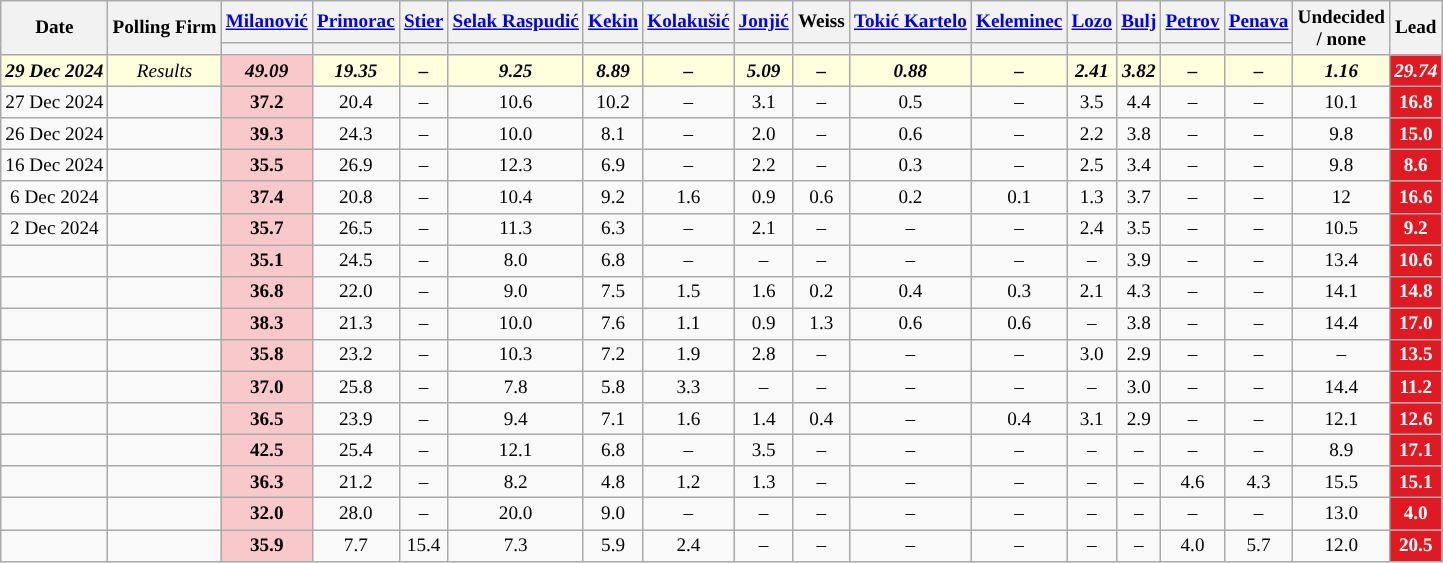<table class="wikitable" style="text-align:center; font-size:80%">
<tr>
<th rowspan="2">Date</th>
<th rowspan="2">Polling Firm</th>
<th><a href='#'>Milanović</a></th>
<th><a href='#'>Primorac</a></th>
<th><a href='#'>Stier</a></th>
<th><a href='#'>Selak Raspudić</a></th>
<th><a href='#'>Kekin</a></th>
<th><a href='#'>Kolakušić</a></th>
<th><a href='#'>Jonjić</a></th>
<th>Weiss</th>
<th><a href='#'>Tokić Kartelo</a></th>
<th><a href='#'>Keleminec</a></th>
<th><a href='#'>Lozo</a></th>
<th><a href='#'>Bulj</a></th>
<th><a href='#'>Petrov</a></th>
<th><a href='#'>Penava</a></th>
<th rowspan="2" style="width:40px;">Undecided / none</th>
<th rowspan="2" style="width:20px;">Lead</th>
</tr>
<tr>
<th style="background:"></th>
<th style="background:"></th>
<th style="background:"></th>
<th style="background:"></th>
<th style="background:"></th>
<th style="background:"></th>
<th style="background:"></th>
<th style="background:"></th>
<th style="background:"></th>
<th style="background:"></th>
<th style="background:"></th>
<th style="background:"></th>
<th style="background:"></th>
<th style="background:"></th>
</tr>
<tr style="background:#ffd;">
<td><strong><em>29 Dec 2024</em></strong></td>
<td><em>Results</em></td>
<td style="background:#F9C8CA"><strong><em>49.09</em></strong></td>
<td><strong><em>19.35</em></strong></td>
<td><strong><em>–</em></strong></td>
<td><strong><em>9.25</em></strong></td>
<td><strong><em>8.89</em></strong></td>
<td><strong><em>–</em></strong></td>
<td><strong><em>5.09</em></strong></td>
<td><strong><em>–</em></strong></td>
<td><strong><em>0.88</em></strong></td>
<td><strong><em>–</em></strong></td>
<td><strong><em>2.41</em></strong></td>
<td><strong><em>3.82</em></strong></td>
<td><strong><em>–</em></strong></td>
<td><strong><em>–</em></strong></td>
<td><strong><em>1.16</em></strong></td>
<td style="background:#DF1A22; color:white;"><strong><em>29.74</em></strong></td>
</tr>
<tr>
<td>27 Dec 2024</td>
<td></td>
<td style="background:#F9C8CA"><strong>37.2</strong></td>
<td>20.4</td>
<td>–</td>
<td>10.6</td>
<td>10.2</td>
<td>–</td>
<td>3.1</td>
<td>–</td>
<td>0.5</td>
<td>–</td>
<td>3.5</td>
<td>4.4</td>
<td>–</td>
<td>–</td>
<td>10.1</td>
<td style="background:#DF1A22; color:white;"><strong>16.8</strong></td>
</tr>
<tr>
<td>26 Dec 2024</td>
<td></td>
<td style="background:#F9C8CA"><strong>39.3</strong></td>
<td>24.3</td>
<td>–</td>
<td>10.0</td>
<td>8.1</td>
<td>–</td>
<td>2.0</td>
<td>–</td>
<td>0.6</td>
<td>–</td>
<td>2.2</td>
<td>3.8</td>
<td>–</td>
<td>–</td>
<td>9.8</td>
<td style="background:#DF1A22; color:white;"><strong>15.0</strong></td>
</tr>
<tr>
<td>16 Dec 2024</td>
<td></td>
<td style="background:#F9C8CA"><strong>35.5</strong></td>
<td>26.9</td>
<td>–</td>
<td>12.3</td>
<td>6.9</td>
<td>–</td>
<td>2.2</td>
<td>–</td>
<td>0.3</td>
<td>–</td>
<td>2.5</td>
<td>3.4</td>
<td>–</td>
<td>–</td>
<td>9.8</td>
<td style="background:#DF1A22; color:white;"><strong>8.6</strong></td>
</tr>
<tr>
<td>6 Dec 2024</td>
<td></td>
<td style="background:#F9C8CA"><strong>37.4</strong></td>
<td>20.8</td>
<td>–</td>
<td>10.4</td>
<td>9.2</td>
<td>1.6</td>
<td>0.9</td>
<td>0.6</td>
<td>0.2</td>
<td>0.1</td>
<td>1.3</td>
<td>3.7</td>
<td>–</td>
<td>–</td>
<td>12</td>
<td style="background:#DF1A22; color:white;"><strong>16.6</strong></td>
</tr>
<tr>
<td>2 Dec 2024</td>
<td></td>
<td style="background:#F9C8CA"><strong>35.7</strong></td>
<td>26.5</td>
<td>–</td>
<td>11.3</td>
<td>6.3</td>
<td>–</td>
<td>2.1</td>
<td>–</td>
<td>–</td>
<td>–</td>
<td>2.4</td>
<td>3.5</td>
<td>–</td>
<td>–</td>
<td>10.5</td>
<td style="background:#DF1A22; color:white;"><strong>9.2</strong></td>
</tr>
<tr>
<td></td>
<td></td>
<td style="background:#F9C8CA"><strong>35.1</strong></td>
<td>24.5</td>
<td>–</td>
<td>8.0</td>
<td>6.8</td>
<td>–</td>
<td>–</td>
<td>–</td>
<td>–</td>
<td>–</td>
<td>–</td>
<td>3.9</td>
<td>–</td>
<td>–</td>
<td>13.4</td>
<td style="background:#DF1A22; color:white;"><strong>10.6</strong></td>
</tr>
<tr>
<td></td>
<td></td>
<td style="background:#F9C8CA"><strong>36.8</strong></td>
<td>22.0</td>
<td>–</td>
<td>9.0</td>
<td>7.5</td>
<td>1.5</td>
<td>1.6</td>
<td>0.2</td>
<td>0.4</td>
<td>0.3</td>
<td>2.1</td>
<td>4.3</td>
<td>–</td>
<td>–</td>
<td>14.1</td>
<td style="background:#DF1A22; color:white;"><strong>14.8</strong></td>
</tr>
<tr>
<td></td>
<td></td>
<td style="background:#F9C8CA"><strong>38.3</strong></td>
<td>21.3</td>
<td>–</td>
<td>10.0</td>
<td>7.6</td>
<td>1.1</td>
<td>0.9</td>
<td>1.3</td>
<td>0.6</td>
<td>0.6</td>
<td>–</td>
<td>3.8</td>
<td>–</td>
<td>–</td>
<td>14.4</td>
<td style="background:#DF1A22; color:white;"><strong>17.0</strong></td>
</tr>
<tr>
<td></td>
<td></td>
<td style="background:#F9C8CA"><strong>35.8</strong></td>
<td>23.2</td>
<td>–</td>
<td>10.3</td>
<td>7.2</td>
<td>1.9</td>
<td>2.8</td>
<td>–</td>
<td>–</td>
<td>–</td>
<td>3.0</td>
<td>2.9</td>
<td>–</td>
<td>–</td>
<td>–</td>
<td style="background:#DF1A22; color:white;"><strong>13.5</strong></td>
</tr>
<tr>
<td></td>
<td></td>
<td style="background:#F9C8CA"><strong>37.0</strong></td>
<td>25.8</td>
<td>–</td>
<td>7.8</td>
<td>5.8</td>
<td>3.3</td>
<td>–</td>
<td>–</td>
<td>–</td>
<td>–</td>
<td>–</td>
<td>3.0</td>
<td>–</td>
<td>–</td>
<td>14.4</td>
<td style="background:#DF1A22; color:white;"><strong>11.2</strong></td>
</tr>
<tr>
<td></td>
<td></td>
<td style="background:#F9C8CA"><strong>36.5</strong></td>
<td>23.9</td>
<td>–</td>
<td>9.4</td>
<td>7.1</td>
<td>1.6</td>
<td>1.4</td>
<td>0.4</td>
<td>–</td>
<td>0.4</td>
<td>3.1</td>
<td>2.9</td>
<td>–</td>
<td>–</td>
<td>12.1</td>
<td style="background:#DF1A22; color:white;"><strong>12.6</strong></td>
</tr>
<tr>
<td></td>
<td></td>
<td style="background:#F9C8CA"><strong>42.5</strong></td>
<td>25.4</td>
<td>–</td>
<td>12.1</td>
<td>6.8</td>
<td>–</td>
<td>3.5</td>
<td>–</td>
<td>–</td>
<td>–</td>
<td>–</td>
<td>–</td>
<td>–</td>
<td>–</td>
<td>8.9</td>
<td style="background:#DF1A22; color:white;"><strong>17.1</strong></td>
</tr>
<tr>
<td></td>
<td></td>
<td style="background:#F9C8CA"><strong>36.3</strong></td>
<td>21.2</td>
<td>–</td>
<td>8.2</td>
<td>4.8</td>
<td>1.2</td>
<td>1.3</td>
<td>–</td>
<td>–</td>
<td>–</td>
<td>–</td>
<td>–</td>
<td>4.6</td>
<td>4.3</td>
<td>15.5</td>
<td style="background:#DF1A22; color:white;"><strong>15.1</strong></td>
</tr>
<tr>
<td></td>
<td></td>
<td style="background:#F9C8CA"><strong>32.0</strong></td>
<td>28.0</td>
<td>–</td>
<td>20.0</td>
<td>9.0</td>
<td>–</td>
<td>–</td>
<td>–</td>
<td>–</td>
<td>–</td>
<td>–</td>
<td>–</td>
<td>–</td>
<td>–</td>
<td>13.0</td>
<td style="background:#DF1A22; color:white;"><strong>4.0</strong></td>
</tr>
<tr>
<td></td>
<td></td>
<td style="background:#F9C8CA"><strong>35.9</strong></td>
<td>7.7</td>
<td>15.4</td>
<td>7.3</td>
<td>5.9</td>
<td>2.4</td>
<td>–</td>
<td>–</td>
<td>–</td>
<td>–</td>
<td>–</td>
<td>–</td>
<td>4.0</td>
<td>5.7</td>
<td>12.0</td>
<td style="background:#DF1A22; color:white;"><strong>20.5</strong></td>
</tr>
</table>
